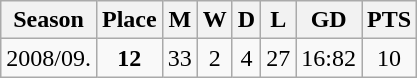<table class="wikitable" style="text-align: center;">
<tr>
<th>Season</th>
<th>Place</th>
<th>M</th>
<th>W</th>
<th>D</th>
<th>L</th>
<th>GD</th>
<th>PTS</th>
</tr>
<tr>
<td>2008/09.</td>
<td><strong>12</strong></td>
<td>33</td>
<td>2</td>
<td>4</td>
<td>27</td>
<td>16:82</td>
<td>10</td>
</tr>
</table>
